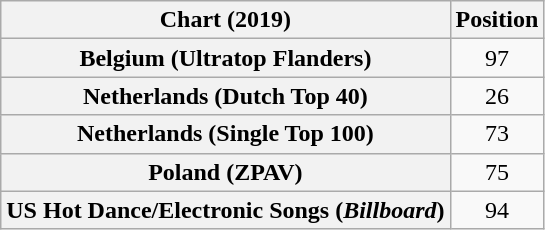<table class="wikitable sortable plainrowheaders" style="text-align:center">
<tr>
<th scope="col">Chart (2019)</th>
<th scope="col">Position</th>
</tr>
<tr>
<th scope="row">Belgium (Ultratop Flanders)</th>
<td>97</td>
</tr>
<tr>
<th scope="row">Netherlands (Dutch Top 40)</th>
<td>26</td>
</tr>
<tr>
<th scope="row">Netherlands (Single Top 100)</th>
<td>73</td>
</tr>
<tr>
<th scope="row">Poland (ZPAV)</th>
<td>75</td>
</tr>
<tr>
<th scope="row">US Hot Dance/Electronic Songs (<em>Billboard</em>)</th>
<td>94</td>
</tr>
</table>
